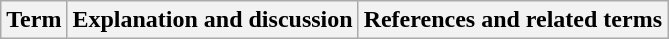<table class="wikitable">
<tr>
<th>Term</th>
<th>Explanation and discussion</th>
<th>References and related terms</th>
</tr>
</table>
